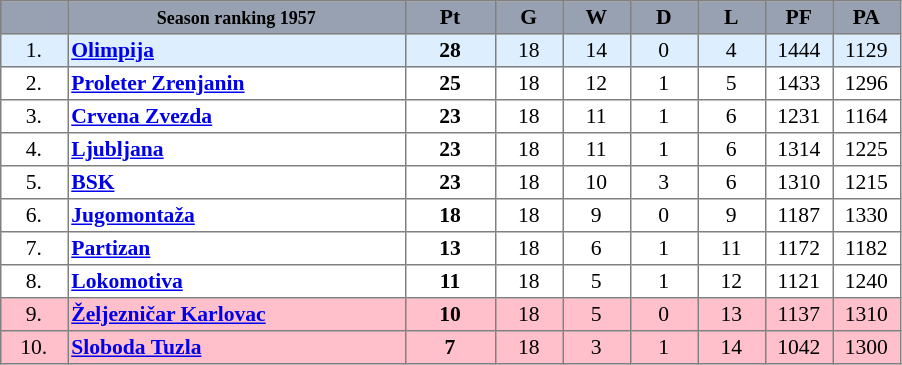<table align=center style="font-size: 90%; border-collapse:collapse" border=1 cellspacing=0 cellpadding=2>
<tr align=center bgcolor=#98A1B2>
<th width=40></th>
<th width=220><span><small>Season ranking 1957</small></span></th>
<th width=55><span>Pt</span></th>
<th width=40><span>G</span></th>
<th width=40><span>W</span></th>
<th width=40><span>D</span></th>
<th width=40><span>L</span></th>
<th width=40><span>PF</span></th>
<th width=40><span>PA</span></th>
</tr>
<tr align=center style="background:#DDEEFF">
<td>1.</td>
<td style="text-align:left;"><strong><a href='#'>Olimpija</a></strong></td>
<td><strong>28</strong></td>
<td>18</td>
<td>14</td>
<td>0</td>
<td>4</td>
<td>1444</td>
<td>1129</td>
</tr>
<tr align=center>
<td>2.</td>
<td style="text-align:left;"><strong><a href='#'>Proleter Zrenjanin</a></strong></td>
<td><strong>25</strong></td>
<td>18</td>
<td>12</td>
<td>1</td>
<td>5</td>
<td>1433</td>
<td>1296</td>
</tr>
<tr align=center>
<td>3.</td>
<td style="text-align:left;"><strong><a href='#'>Crvena Zvezda</a></strong></td>
<td><strong>23</strong></td>
<td>18</td>
<td>11</td>
<td>1</td>
<td>6</td>
<td>1231</td>
<td>1164</td>
</tr>
<tr align=center>
<td>4.</td>
<td style="text-align:left;"><strong><a href='#'>Ljubljana</a></strong></td>
<td><strong>23</strong></td>
<td>18</td>
<td>11</td>
<td>1</td>
<td>6</td>
<td>1314</td>
<td>1225</td>
</tr>
<tr align=center>
<td>5.</td>
<td style="text-align:left;"><strong><a href='#'>BSK</a></strong></td>
<td><strong>23</strong></td>
<td>18</td>
<td>10</td>
<td>3</td>
<td>6</td>
<td>1310</td>
<td>1215</td>
</tr>
<tr align=center>
<td>6.</td>
<td style="text-align:left;"><strong><a href='#'>Jugomontaža</a></strong></td>
<td><strong>18</strong></td>
<td>18</td>
<td>9</td>
<td>0</td>
<td>9</td>
<td>1187</td>
<td>1330</td>
</tr>
<tr align=center>
<td>7.</td>
<td style="text-align:left;"><strong><a href='#'>Partizan</a></strong></td>
<td><strong>13</strong></td>
<td>18</td>
<td>6</td>
<td>1</td>
<td>11</td>
<td>1172</td>
<td>1182</td>
</tr>
<tr align=center>
<td>8.</td>
<td style="text-align:left;"><strong><a href='#'>Lokomotiva</a></strong></td>
<td><strong>11</strong></td>
<td>18</td>
<td>5</td>
<td>1</td>
<td>12</td>
<td>1121</td>
<td>1240</td>
</tr>
<tr align=center style="background:#FFC0CB">
<td>9.</td>
<td style="text-align:left;"><strong><a href='#'>Željezničar Karlovac</a></strong></td>
<td><strong>10</strong></td>
<td>18</td>
<td>5</td>
<td>0</td>
<td>13</td>
<td>1137</td>
<td>1310</td>
</tr>
<tr align=center style="background:#FFC0CB">
<td>10.</td>
<td style="text-align:left;"><strong><a href='#'>Sloboda Tuzla</a></strong></td>
<td><strong>7</strong></td>
<td>18</td>
<td>3</td>
<td>1</td>
<td>14</td>
<td>1042</td>
<td>1300</td>
</tr>
</table>
